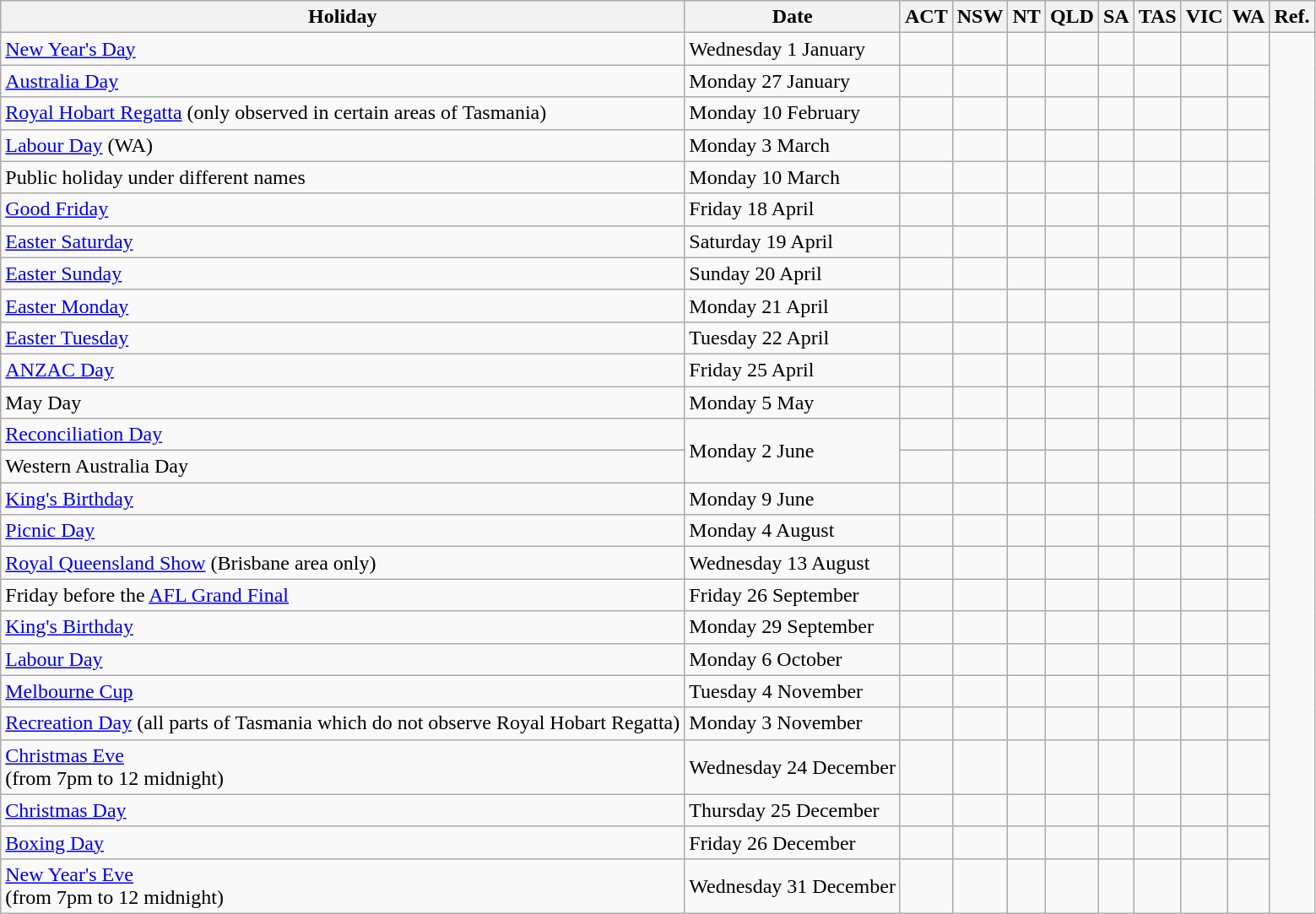<table class="wikitable">
<tr>
<th>Holiday</th>
<th>Date</th>
<th>ACT</th>
<th>NSW</th>
<th>NT</th>
<th>QLD</th>
<th>SA</th>
<th>TAS</th>
<th>VIC</th>
<th>WA</th>
<th>Ref.</th>
</tr>
<tr>
<td><a href='#'>New Year's Day</a></td>
<td>Wednesday 1 January</td>
<td></td>
<td></td>
<td></td>
<td></td>
<td></td>
<td></td>
<td></td>
<td></td>
<td rowspan="27"></td>
</tr>
<tr>
<td><a href='#'>Australia Day</a></td>
<td>Monday 27 January</td>
<td></td>
<td></td>
<td></td>
<td></td>
<td></td>
<td></td>
<td></td>
<td></td>
</tr>
<tr>
<td><a href='#'>Royal Hobart Regatta</a> (only observed in certain areas of Tasmania)</td>
<td>Monday 10 February</td>
<td></td>
<td></td>
<td></td>
<td></td>
<td></td>
<td></td>
<td></td>
<td></td>
</tr>
<tr>
<td><a href='#'>Labour Day</a> (WA)</td>
<td>Monday 3 March</td>
<td></td>
<td></td>
<td></td>
<td></td>
<td></td>
<td></td>
<td></td>
<td></td>
</tr>
<tr>
<td>Public holiday under different names</td>
<td>Monday 10 March</td>
<td></td>
<td></td>
<td></td>
<td></td>
<td></td>
<td></td>
<td></td>
<td></td>
</tr>
<tr>
<td><a href='#'>Good Friday</a></td>
<td>Friday 18 April</td>
<td></td>
<td></td>
<td></td>
<td></td>
<td></td>
<td></td>
<td></td>
<td></td>
</tr>
<tr>
<td><a href='#'>Easter Saturday</a></td>
<td>Saturday 19 April</td>
<td></td>
<td></td>
<td></td>
<td></td>
<td></td>
<td></td>
<td></td>
<td></td>
</tr>
<tr>
<td><a href='#'>Easter Sunday</a></td>
<td>Sunday 20 April</td>
<td></td>
<td></td>
<td></td>
<td></td>
<td></td>
<td></td>
<td></td>
<td></td>
</tr>
<tr>
<td><a href='#'>Easter Monday</a></td>
<td>Monday 21 April</td>
<td></td>
<td></td>
<td></td>
<td></td>
<td></td>
<td></td>
<td></td>
<td></td>
</tr>
<tr>
<td><a href='#'>Easter Tuesday</a></td>
<td>Tuesday 22 April</td>
<td></td>
<td></td>
<td></td>
<td></td>
<td></td>
<td></td>
<td></td>
<td></td>
</tr>
<tr>
<td><a href='#'>ANZAC Day</a></td>
<td>Friday 25 April</td>
<td></td>
<td></td>
<td></td>
<td></td>
<td></td>
<td></td>
<td></td>
<td></td>
</tr>
<tr>
<td>May Day</td>
<td>Monday 5 May</td>
<td></td>
<td></td>
<td></td>
<td></td>
<td></td>
<td></td>
<td></td>
<td></td>
</tr>
<tr>
<td><a href='#'>Reconciliation Day</a></td>
<td rowspan=2>Monday 2 June</td>
<td></td>
<td></td>
<td></td>
<td></td>
<td></td>
<td></td>
<td></td>
<td></td>
</tr>
<tr>
<td>Western Australia Day</td>
<td></td>
<td></td>
<td></td>
<td></td>
<td></td>
<td></td>
<td></td>
<td></td>
</tr>
<tr>
<td><a href='#'>King's Birthday</a></td>
<td>Monday 9 June</td>
<td></td>
<td></td>
<td></td>
<td></td>
<td></td>
<td></td>
<td></td>
<td></td>
</tr>
<tr>
<td><a href='#'>Picnic Day</a></td>
<td>Monday 4 August</td>
<td></td>
<td></td>
<td></td>
<td></td>
<td></td>
<td></td>
<td></td>
<td></td>
</tr>
<tr>
<td><a href='#'>Royal Queensland Show</a> (Brisbane area only)</td>
<td>Wednesday 13 August</td>
<td></td>
<td></td>
<td></td>
<td></td>
<td></td>
<td></td>
<td></td>
<td></td>
</tr>
<tr>
<td>Friday before the <a href='#'>AFL Grand Final</a></td>
<td>Friday 26 September</td>
<td></td>
<td></td>
<td></td>
<td></td>
<td></td>
<td></td>
<td></td>
<td></td>
</tr>
<tr>
<td><a href='#'>King's Birthday</a></td>
<td>Monday 29 September</td>
<td></td>
<td></td>
<td></td>
<td></td>
<td></td>
<td></td>
<td></td>
<td></td>
</tr>
<tr>
<td><a href='#'>Labour Day</a></td>
<td>Monday 6 October</td>
<td></td>
<td></td>
<td></td>
<td></td>
<td></td>
<td></td>
<td></td>
<td></td>
</tr>
<tr>
<td><a href='#'>Melbourne Cup</a></td>
<td>Tuesday 4 November</td>
<td></td>
<td></td>
<td></td>
<td></td>
<td></td>
<td></td>
<td></td>
<td></td>
</tr>
<tr>
<td><a href='#'>Recreation Day</a> (all parts of Tasmania which do not observe Royal Hobart Regatta)</td>
<td>Monday 3 November</td>
<td></td>
<td></td>
<td></td>
<td></td>
<td></td>
<td></td>
<td></td>
<td></td>
</tr>
<tr>
<td><a href='#'>Christmas Eve</a><br>(from 7pm to 12 midnight)</td>
<td>Wednesday 24 December</td>
<td></td>
<td></td>
<td></td>
<td></td>
<td></td>
<td></td>
<td></td>
<td></td>
</tr>
<tr>
<td><a href='#'>Christmas Day</a></td>
<td>Thursday 25 December</td>
<td></td>
<td></td>
<td></td>
<td></td>
<td></td>
<td></td>
<td></td>
<td></td>
</tr>
<tr>
<td><a href='#'>Boxing Day</a></td>
<td>Friday 26 December</td>
<td></td>
<td></td>
<td></td>
<td></td>
<td></td>
<td></td>
<td></td>
<td></td>
</tr>
<tr>
<td><a href='#'>New Year's Eve</a><br>(from 7pm to 12 midnight)</td>
<td>Wednesday 31 December</td>
<td></td>
<td></td>
<td></td>
<td></td>
<td></td>
<td></td>
<td></td>
<td></td>
</tr>
</table>
